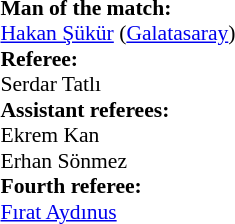<table width=100% style="font-size: 90%">
<tr>
<td><br><strong>Man of the match:</strong>
<br> <a href='#'>Hakan Şükür</a> (<a href='#'>Galatasaray</a>)
<br> <strong>Referee:</strong>
<br>  Serdar Tatlı
<br> <strong>Assistant referees:</strong>
<br> Ekrem Kan
<br> Erhan Sönmez
<br><strong>Fourth referee:</strong>
<br> <a href='#'>Fırat Aydınus</a></td>
</tr>
</table>
